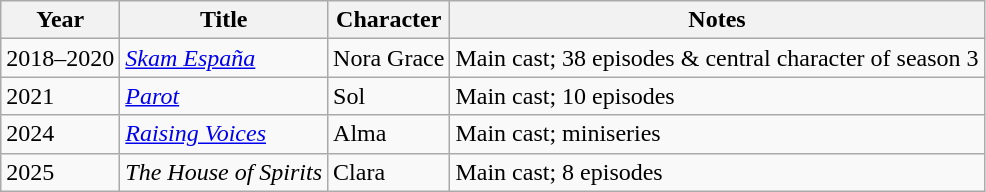<table class="wikitable">
<tr>
<th>Year</th>
<th>Title</th>
<th>Character</th>
<th>Notes</th>
</tr>
<tr>
<td>2018–2020</td>
<td><em><a href='#'>Skam España</a></em></td>
<td>Nora Grace</td>
<td>Main cast; 38 episodes & central character of season 3</td>
</tr>
<tr>
<td>2021</td>
<td><em><a href='#'>Parot</a></em></td>
<td>Sol</td>
<td>Main cast; 10 episodes</td>
</tr>
<tr>
<td>2024</td>
<td><em><a href='#'>Raising Voices</a></em></td>
<td>Alma</td>
<td>Main cast; miniseries</td>
</tr>
<tr>
<td>2025</td>
<td><em>The House of Spirits</em></td>
<td>Clara</td>
<td>Main cast; 8 episodes</td>
</tr>
</table>
